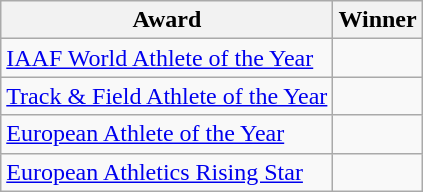<table class="wikitable sortable" style="text-align: left;">
<tr>
<th>Award</th>
<th>Winner</th>
</tr>
<tr>
<td><a href='#'>IAAF World Athlete of the Year</a></td>
<td></td>
</tr>
<tr>
<td><a href='#'>Track & Field Athlete of the Year</a></td>
<td></td>
</tr>
<tr>
<td><a href='#'>European Athlete of the Year</a></td>
<td></td>
</tr>
<tr>
<td><a href='#'>European Athletics Rising Star</a></td>
<td></td>
</tr>
</table>
